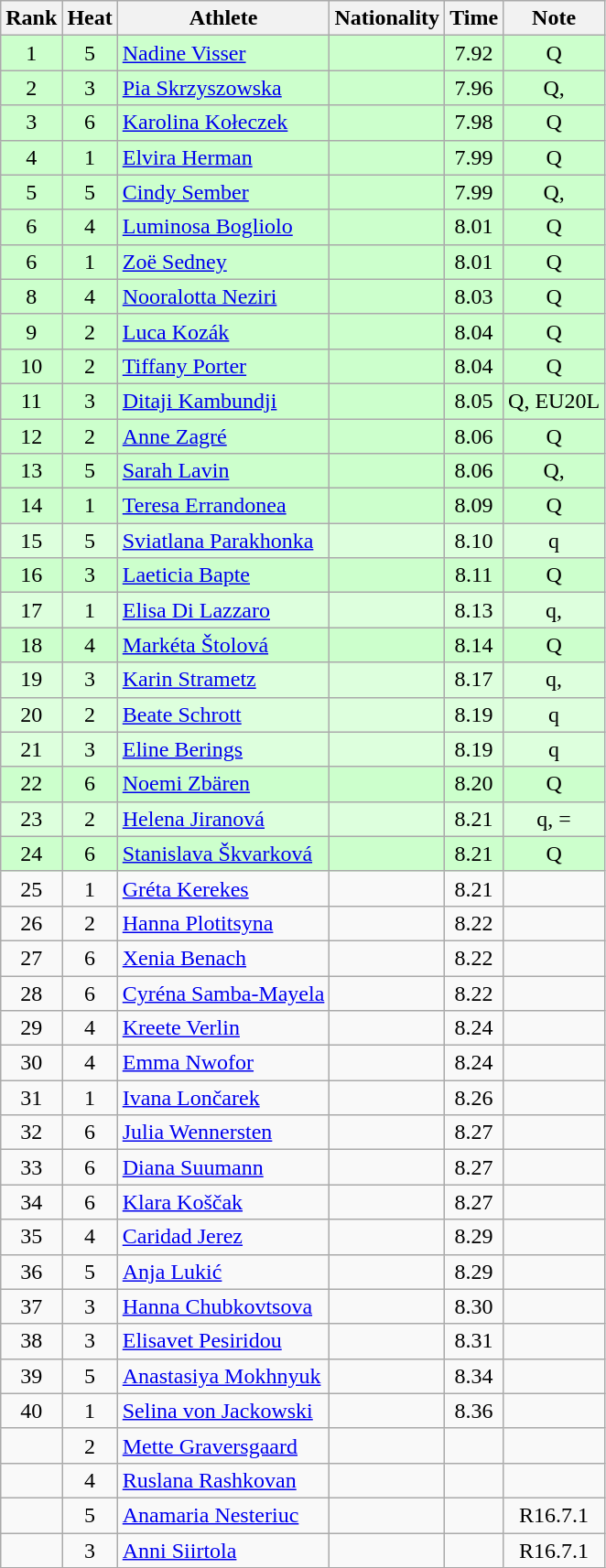<table class="wikitable sortable" style="text-align:center">
<tr>
<th>Rank</th>
<th>Heat</th>
<th>Athlete</th>
<th>Nationality</th>
<th>Time</th>
<th>Note</th>
</tr>
<tr bgcolor=ccffcc>
<td>1</td>
<td>5</td>
<td align=left><a href='#'>Nadine Visser</a></td>
<td align=left></td>
<td>7.92</td>
<td>Q</td>
</tr>
<tr bgcolor=ccffcc>
<td>2</td>
<td>3</td>
<td align=left><a href='#'>Pia Skrzyszowska</a></td>
<td align=left></td>
<td>7.96</td>
<td>Q, </td>
</tr>
<tr bgcolor=ccffcc>
<td>3</td>
<td>6</td>
<td align=left><a href='#'>Karolina Kołeczek</a></td>
<td align=left></td>
<td>7.98</td>
<td>Q</td>
</tr>
<tr bgcolor=ccffcc>
<td>4</td>
<td>1</td>
<td align=left><a href='#'>Elvira Herman</a></td>
<td align=left></td>
<td>7.99</td>
<td>Q</td>
</tr>
<tr bgcolor=ccffcc>
<td>5</td>
<td>5</td>
<td align=left><a href='#'>Cindy Sember</a></td>
<td align=left></td>
<td>7.99</td>
<td>Q, </td>
</tr>
<tr bgcolor=ccffcc>
<td>6</td>
<td>4</td>
<td align=left><a href='#'>Luminosa Bogliolo</a></td>
<td align=left></td>
<td>8.01</td>
<td>Q</td>
</tr>
<tr bgcolor=ccffcc>
<td>6</td>
<td>1</td>
<td align=left><a href='#'>Zoë Sedney</a></td>
<td align=left></td>
<td>8.01</td>
<td>Q</td>
</tr>
<tr bgcolor=ccffcc>
<td>8</td>
<td>4</td>
<td align=left><a href='#'>Nooralotta Neziri</a></td>
<td align=left></td>
<td>8.03</td>
<td>Q</td>
</tr>
<tr bgcolor=ccffcc>
<td>9</td>
<td>2</td>
<td align=left><a href='#'>Luca Kozák</a></td>
<td align=left></td>
<td>8.04</td>
<td>Q</td>
</tr>
<tr bgcolor=ccffcc>
<td>10</td>
<td>2</td>
<td align=left><a href='#'>Tiffany Porter</a></td>
<td align=left></td>
<td>8.04</td>
<td>Q</td>
</tr>
<tr bgcolor=ccffcc>
<td>11</td>
<td>3</td>
<td align=left><a href='#'>Ditaji Kambundji</a></td>
<td align=left></td>
<td>8.05</td>
<td>Q, EU20L</td>
</tr>
<tr bgcolor=ccffcc>
<td>12</td>
<td>2</td>
<td align=left><a href='#'>Anne Zagré</a></td>
<td align=left></td>
<td>8.06</td>
<td>Q</td>
</tr>
<tr bgcolor=ccffcc>
<td>13</td>
<td>5</td>
<td align=left><a href='#'>Sarah Lavin</a></td>
<td align=left></td>
<td>8.06</td>
<td>Q, </td>
</tr>
<tr bgcolor=ccffcc>
<td>14</td>
<td>1</td>
<td align=left><a href='#'>Teresa Errandonea</a></td>
<td align=left></td>
<td>8.09</td>
<td>Q</td>
</tr>
<tr bgcolor=ddffdd>
<td>15</td>
<td>5</td>
<td align=left><a href='#'>Sviatlana Parakhonka</a></td>
<td align=left></td>
<td>8.10</td>
<td>q</td>
</tr>
<tr bgcolor=ccffcc>
<td>16</td>
<td>3</td>
<td align=left><a href='#'>Laeticia Bapte</a></td>
<td align=left></td>
<td>8.11</td>
<td>Q</td>
</tr>
<tr bgcolor=ddffdd>
<td>17</td>
<td>1</td>
<td align=left><a href='#'>Elisa Di Lazzaro</a></td>
<td align=left></td>
<td>8.13</td>
<td>q, </td>
</tr>
<tr bgcolor=ccffcc>
<td>18</td>
<td>4</td>
<td align=left><a href='#'>Markéta Štolová</a></td>
<td align=left></td>
<td>8.14</td>
<td>Q</td>
</tr>
<tr bgcolor=ddffdd>
<td>19</td>
<td>3</td>
<td align=left><a href='#'>Karin Strametz</a></td>
<td align=left></td>
<td>8.17</td>
<td>q, </td>
</tr>
<tr bgcolor=ddffdd>
<td>20</td>
<td>2</td>
<td align=left><a href='#'>Beate Schrott</a></td>
<td align=left></td>
<td>8.19</td>
<td>q</td>
</tr>
<tr bgcolor=ddffdd>
<td>21</td>
<td>3</td>
<td align=left><a href='#'>Eline Berings</a></td>
<td align=left></td>
<td>8.19</td>
<td>q</td>
</tr>
<tr bgcolor=ccffcc>
<td>22</td>
<td>6</td>
<td align=left><a href='#'>Noemi Zbären</a></td>
<td align=left></td>
<td>8.20</td>
<td>Q</td>
</tr>
<tr bgcolor=ddffdd>
<td>23</td>
<td>2</td>
<td align=left><a href='#'>Helena Jiranová</a></td>
<td align=left></td>
<td>8.21</td>
<td>q, =</td>
</tr>
<tr bgcolor=ccffcc>
<td>24</td>
<td>6</td>
<td align=left><a href='#'>Stanislava Škvarková</a></td>
<td align=left></td>
<td>8.21</td>
<td>Q</td>
</tr>
<tr>
<td>25</td>
<td>1</td>
<td align=left><a href='#'>Gréta Kerekes</a></td>
<td align=left></td>
<td>8.21</td>
<td></td>
</tr>
<tr>
<td>26</td>
<td>2</td>
<td align=left><a href='#'>Hanna Plotitsyna</a></td>
<td align=left></td>
<td>8.22</td>
<td></td>
</tr>
<tr>
<td>27</td>
<td>6</td>
<td align=left><a href='#'>Xenia Benach</a></td>
<td align=left></td>
<td>8.22</td>
<td></td>
</tr>
<tr>
<td>28</td>
<td>6</td>
<td align=left><a href='#'>Cyréna Samba-Mayela</a></td>
<td align=left></td>
<td>8.22</td>
<td></td>
</tr>
<tr>
<td>29</td>
<td>4</td>
<td align=left><a href='#'>Kreete Verlin</a></td>
<td align=left></td>
<td>8.24</td>
<td></td>
</tr>
<tr>
<td>30</td>
<td>4</td>
<td align=left><a href='#'>Emma Nwofor</a></td>
<td align=left></td>
<td>8.24</td>
<td></td>
</tr>
<tr>
<td>31</td>
<td>1</td>
<td align=left><a href='#'>Ivana Lončarek</a></td>
<td align=left></td>
<td>8.26</td>
<td></td>
</tr>
<tr>
<td>32</td>
<td>6</td>
<td align=left><a href='#'>Julia Wennersten</a></td>
<td align=left></td>
<td>8.27</td>
<td></td>
</tr>
<tr>
<td>33</td>
<td>6</td>
<td align=left><a href='#'>Diana Suumann</a></td>
<td align=left></td>
<td>8.27</td>
<td></td>
</tr>
<tr>
<td>34</td>
<td>6</td>
<td align=left><a href='#'>Klara Koščak</a></td>
<td align=left></td>
<td>8.27</td>
<td></td>
</tr>
<tr>
<td>35</td>
<td>4</td>
<td align=left><a href='#'>Caridad Jerez</a></td>
<td align=left></td>
<td>8.29</td>
<td></td>
</tr>
<tr>
<td>36</td>
<td>5</td>
<td align=left><a href='#'>Anja Lukić</a></td>
<td align=left></td>
<td>8.29</td>
<td></td>
</tr>
<tr>
<td>37</td>
<td>3</td>
<td align=left><a href='#'>Hanna Chubkovtsova</a></td>
<td align=left></td>
<td>8.30</td>
<td></td>
</tr>
<tr>
<td>38</td>
<td>3</td>
<td align=left><a href='#'>Elisavet Pesiridou</a></td>
<td align=left></td>
<td>8.31</td>
<td></td>
</tr>
<tr>
<td>39</td>
<td>5</td>
<td align=left><a href='#'>Anastasiya Mokhnyuk</a></td>
<td align=left></td>
<td>8.34</td>
<td></td>
</tr>
<tr>
<td>40</td>
<td>1</td>
<td align=left><a href='#'>Selina von Jackowski</a></td>
<td align=left></td>
<td>8.36</td>
<td></td>
</tr>
<tr>
<td></td>
<td>2</td>
<td align=left><a href='#'>Mette Graversgaard</a></td>
<td align=left></td>
<td></td>
<td></td>
</tr>
<tr>
<td></td>
<td>4</td>
<td align=left><a href='#'>Ruslana Rashkovan</a></td>
<td align=left></td>
<td></td>
<td></td>
</tr>
<tr>
<td></td>
<td>5</td>
<td align=left><a href='#'>Anamaria Nesteriuc</a></td>
<td align=left></td>
<td></td>
<td>R16.7.1</td>
</tr>
<tr>
<td></td>
<td>3</td>
<td align=left><a href='#'>Anni Siirtola</a></td>
<td align=left></td>
<td></td>
<td>R16.7.1</td>
</tr>
</table>
